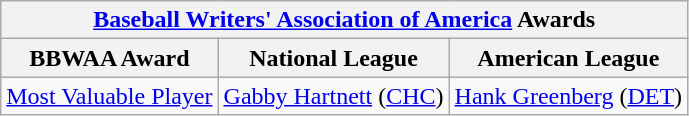<table class="wikitable">
<tr>
<th colspan="3"><a href='#'>Baseball Writers' Association of America</a> Awards</th>
</tr>
<tr>
<th>BBWAA Award</th>
<th>National League</th>
<th>American League</th>
</tr>
<tr>
<td><a href='#'>Most Valuable Player</a></td>
<td><a href='#'>Gabby Hartnett</a> (<a href='#'>CHC</a>)</td>
<td><a href='#'>Hank Greenberg</a> (<a href='#'>DET</a>)</td>
</tr>
</table>
